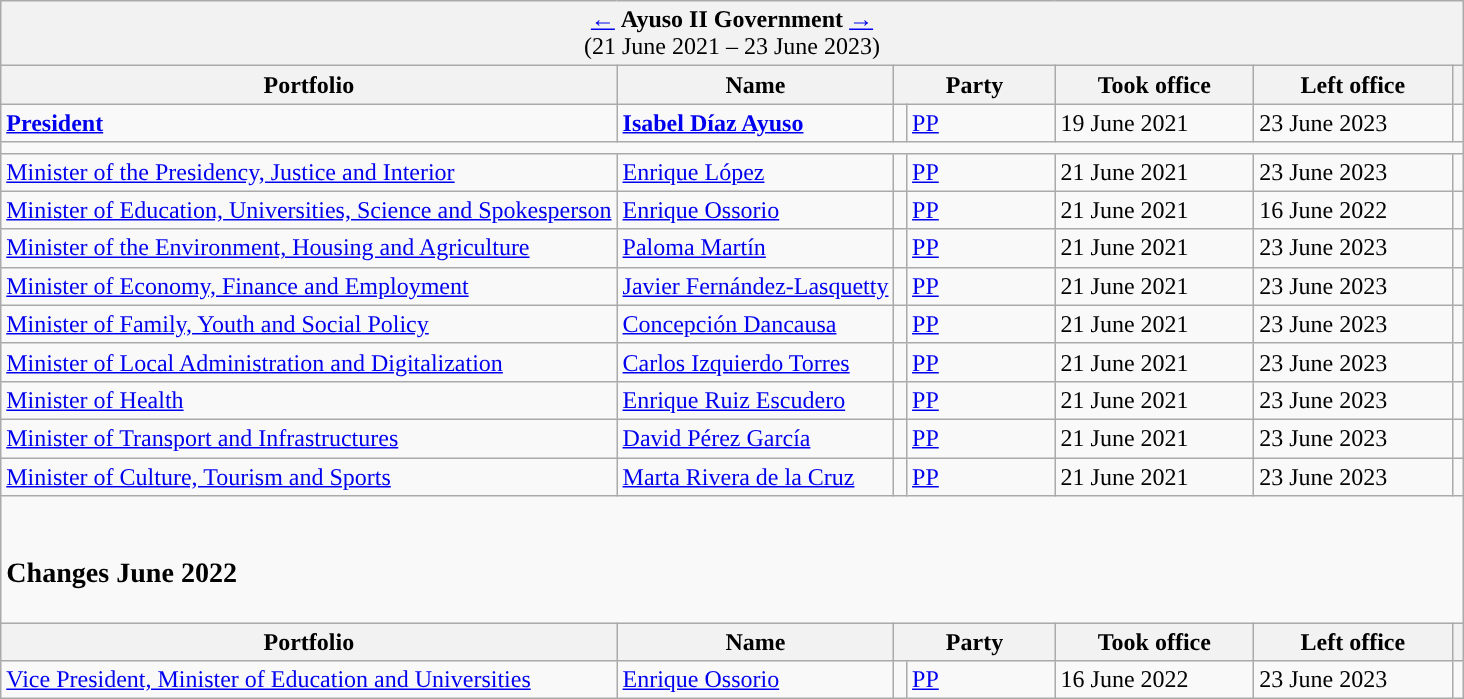<table class="wikitable">
<tr>
<td colspan="7" bgcolor="#F2F2F2" align="center"><a href='#'>←</a> <strong>Ayuso II Government</strong> <a href='#'>→</a><br>(21 June 2021 – 23 June 2023)</td>
</tr>
<tr>
<th>Portfolio</th>
<th>Name</th>
<th width="100px" colspan="2">Party</th>
<th width="125px">Took office</th>
<th width="125px">Left office</th>
<th></th>
</tr>
<tr>
<td><strong><a href='#'>President</a></strong></td>
<td><strong><a href='#'>Isabel Díaz Ayuso</a></strong></td>
<td width="1" style="background-color:"></td>
<td><a href='#'>PP</a></td>
<td>19 June 2021</td>
<td>23 June 2023</td>
<td align="center"></td>
</tr>
<tr>
<td colspan="7"></td>
</tr>
<tr>
<td><a href='#'>Minister of the Presidency, Justice and Interior</a></td>
<td><a href='#'>Enrique López</a></td>
<td style="background-color:"></td>
<td><a href='#'>PP</a> </td>
<td>21 June 2021</td>
<td>23 June 2023</td>
<td align="center"></td>
</tr>
<tr>
<td><a href='#'>Minister of Education, Universities, Science and Spokesperson</a></td>
<td><a href='#'>Enrique Ossorio</a></td>
<td style="background-color:"></td>
<td><a href='#'>PP</a></td>
<td>21 June 2021</td>
<td>16 June 2022</td>
<td align="center"></td>
</tr>
<tr>
<td><a href='#'>Minister of the Environment, Housing and Agriculture</a></td>
<td><a href='#'>Paloma Martín</a></td>
<td style="background-color:"></td>
<td><a href='#'>PP</a></td>
<td>21 June 2021</td>
<td>23 June 2023</td>
<td align="center"></td>
</tr>
<tr>
<td><a href='#'>Minister of Economy, Finance and Employment</a></td>
<td><a href='#'>Javier Fernández-Lasquetty</a></td>
<td style="background-color:"></td>
<td><a href='#'>PP</a></td>
<td>21 June 2021</td>
<td>23 June 2023</td>
<td align="center"></td>
</tr>
<tr>
<td><a href='#'>Minister of Family, Youth and Social Policy</a></td>
<td><a href='#'>Concepción Dancausa</a></td>
<td style="background-color:"></td>
<td><a href='#'>PP</a></td>
<td>21 June 2021</td>
<td>23 June 2023</td>
<td align="center"></td>
</tr>
<tr>
<td><a href='#'>Minister of Local Administration and Digitalization</a></td>
<td><a href='#'>Carlos Izquierdo Torres</a></td>
<td style="background-color:"></td>
<td><a href='#'>PP</a></td>
<td>21 June 2021</td>
<td>23 June 2023</td>
<td align="center"></td>
</tr>
<tr>
<td><a href='#'>Minister of Health</a></td>
<td><a href='#'>Enrique Ruiz Escudero</a></td>
<td style="background-color:"></td>
<td><a href='#'>PP</a></td>
<td>21 June 2021</td>
<td>23 June 2023</td>
<td align="center"></td>
</tr>
<tr>
<td><a href='#'>Minister of Transport and Infrastructures</a></td>
<td><a href='#'>David Pérez García</a></td>
<td style="background-color:"></td>
<td><a href='#'>PP</a></td>
<td>21 June 2021</td>
<td>23 June 2023</td>
<td align="center"></td>
</tr>
<tr>
<td><a href='#'>Minister of Culture, Tourism and Sports</a></td>
<td><a href='#'>Marta Rivera de la Cruz</a></td>
<td style="background-color:"></td>
<td><a href='#'>PP</a> </td>
<td>21 June 2021</td>
<td>23 June 2023</td>
<td align="center"></td>
</tr>
<tr>
<td colspan="7"><br><h3>Changes June 2022</h3></td>
</tr>
<tr>
<th>Portfolio</th>
<th>Name</th>
<th colspan="2">Party</th>
<th>Took office</th>
<th>Left office</th>
<th></th>
</tr>
<tr>
<td><a href='#'>Vice President, Minister of Education and Universities</a></td>
<td><a href='#'>Enrique Ossorio</a></td>
<td style="background-color:"></td>
<td><a href='#'>PP</a></td>
<td>16 June 2022</td>
<td>23 June 2023</td>
<td align="center"></td>
</tr>
</table>
